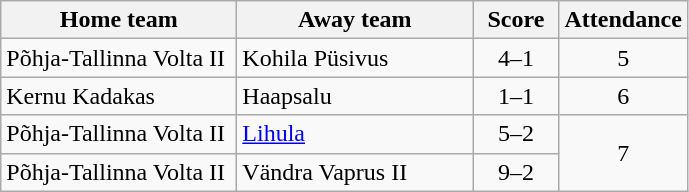<table class="wikitable">
<tr>
<th width=150px>Home team</th>
<th width=150px>Away team</th>
<th width=50px>Score</th>
<th width=50px>Attendance</th>
</tr>
<tr>
<td>Põhja-Tallinna Volta II</td>
<td>Kohila Püsivus</td>
<td align=center>4–1</td>
<td align=center>5</td>
</tr>
<tr>
<td>Kernu Kadakas</td>
<td>Haapsalu</td>
<td align=center>1–1</td>
<td align=center>6</td>
</tr>
<tr>
<td>Põhja-Tallinna Volta II</td>
<td><a href='#'>Lihula</a></td>
<td align=center>5–2</td>
<td align=center rowspan=2>7</td>
</tr>
<tr>
<td>Põhja-Tallinna Volta II</td>
<td>Vändra Vaprus II</td>
<td align=center>9–2</td>
</tr>
</table>
